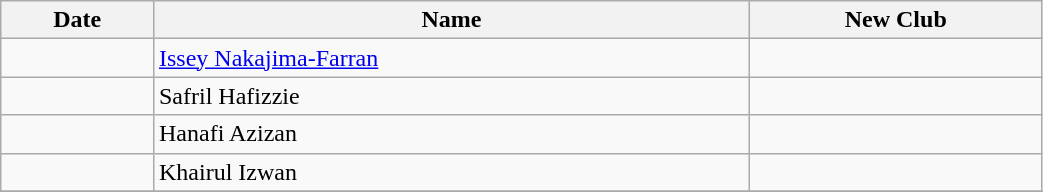<table class="wikitable sortable" style="width:55%; text-align:center; text-align:left;">
<tr>
<th>Date</th>
<th>Name</th>
<th>New Club</th>
</tr>
<tr>
<td></td>
<td> <a href='#'>Issey Nakajima-Farran</a></td>
<td></td>
</tr>
<tr>
<td></td>
<td> Safril Hafizzie</td>
<td></td>
</tr>
<tr>
<td></td>
<td> Hanafi Azizan</td>
<td></td>
</tr>
<tr>
<td></td>
<td> Khairul Izwan</td>
<td></td>
</tr>
<tr>
</tr>
</table>
